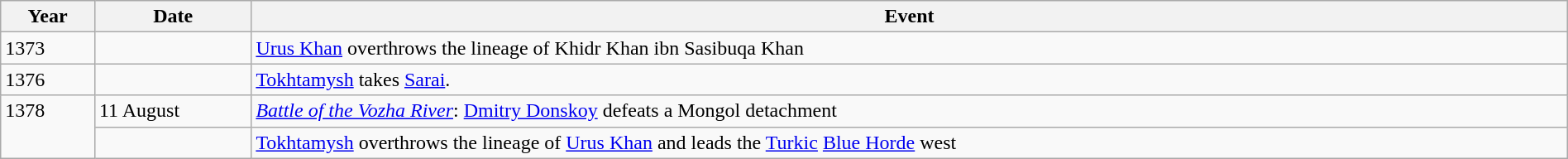<table class="wikitable" width="100%">
<tr>
<th style="width:6%">Year</th>
<th style="width:10%">Date</th>
<th>Event</th>
</tr>
<tr>
<td>1373</td>
<td></td>
<td><a href='#'>Urus Khan</a> overthrows the lineage of Khidr Khan ibn Sasibuqa Khan</td>
</tr>
<tr>
<td>1376</td>
<td></td>
<td><a href='#'>Tokhtamysh</a> takes <a href='#'>Sarai</a>.</td>
</tr>
<tr>
<td rowspan="2" valign="top">1378</td>
<td>11 August</td>
<td><em><a href='#'>Battle of the Vozha River</a></em>: <a href='#'>Dmitry Donskoy</a> defeats a Mongol detachment</td>
</tr>
<tr>
<td></td>
<td><a href='#'>Tokhtamysh</a> overthrows the lineage of <a href='#'>Urus Khan</a> and leads the <a href='#'>Turkic</a> <a href='#'>Blue Horde</a> west</td>
</tr>
</table>
